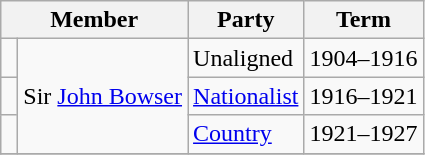<table class="wikitable">
<tr>
<th colspan="2">Member</th>
<th>Party</th>
<th>Term</th>
</tr>
<tr>
<td> </td>
<td rowspan="3">Sir <a href='#'>John Bowser</a></td>
<td>Unaligned</td>
<td>1904–1916</td>
</tr>
<tr>
<td> </td>
<td><a href='#'>Nationalist</a></td>
<td>1916–1921</td>
</tr>
<tr>
<td> </td>
<td><a href='#'>Country</a></td>
<td>1921–1927</td>
</tr>
<tr>
</tr>
</table>
